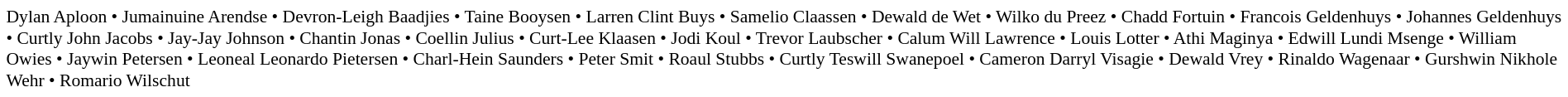<table cellpadding="2" style="border: 1px solid white; font-size:90%;">
<tr>
<td style="text-align:left;">Dylan Aploon • Jumainuine Arendse • Devron-Leigh Baadjies • Taine Booysen • Larren Clint Buys • Samelio Claassen • Dewald de Wet • Wilko du Preez • Chadd Fortuin • Francois Geldenhuys • Johannes Geldenhuys • Curtly John Jacobs • Jay-Jay Johnson • Chantin Jonas • Coellin Julius • Curt-Lee Klaasen • Jodi Koul • Trevor Laubscher • Calum Will Lawrence • Louis Lotter • Athi Maginya • Edwill Lundi Msenge • William Owies • Jaywin Petersen • Leoneal Leonardo Pietersen • Charl-Hein Saunders • Peter Smit • Roaul Stubbs • Curtly Teswill Swanepoel • Cameron Darryl Visagie • Dewald Vrey • Rinaldo Wagenaar • Gurshwin Nikhole Wehr • Romario Wilschut</td>
</tr>
</table>
